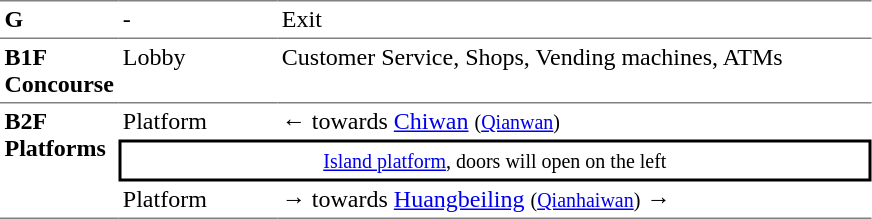<table table border=0 cellspacing=0 cellpadding=3>
<tr>
<td style="border-top:solid 1px gray;" width=50 valign=top><strong>G</strong></td>
<td style="border-top:solid 1px gray;" width=100 valign=top>-</td>
<td style="border-top:solid 1px gray;" width=390 valign=top>Exit</td>
</tr>
<tr>
<td style="border-bottom:solid 1px gray; border-top:solid 1px gray;" valign=top width=50><strong>B1F<br>Concourse</strong></td>
<td style="border-bottom:solid 1px gray; border-top:solid 1px gray;" valign=top width=100>Lobby</td>
<td style="border-bottom:solid 1px gray; border-top:solid 1px gray;" valign=top width=390>Customer Service, Shops, Vending machines, ATMs</td>
</tr>
<tr>
<td style="border-bottom:solid 1px gray;" rowspan="3" valign=top><strong>B2F<br>Platforms</strong></td>
<td>Platform</td>
<td>←  towards <a href='#'>Chiwan</a> <small>(<a href='#'>Qianwan</a>)</small></td>
</tr>
<tr>
<td style="border-right:solid 2px black;border-left:solid 2px black;border-top:solid 2px black;border-bottom:solid 2px black;text-align:center;" colspan=2><small><a href='#'>Island platform</a>, doors will open on the left</small></td>
</tr>
<tr>
<td style="border-bottom:solid 1px gray;">Platform</td>
<td style="border-bottom:solid 1px gray;"><span>→</span>  towards <a href='#'>Huangbeiling</a> <small>(<a href='#'>Qianhaiwan</a>)</small> →</td>
</tr>
</table>
